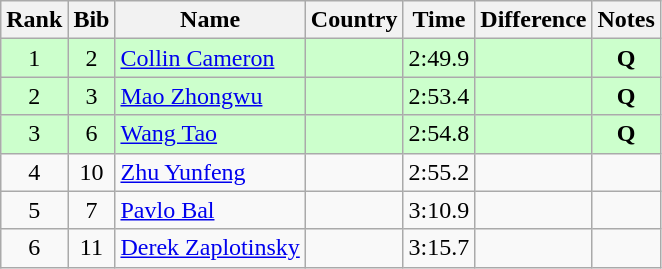<table class="wikitable sortable" style="text-align:center">
<tr>
<th>Rank</th>
<th>Bib</th>
<th>Name</th>
<th>Country</th>
<th>Time</th>
<th>Difference</th>
<th>Notes</th>
</tr>
<tr bgcolor=ccffcc>
<td>1</td>
<td>2</td>
<td align=left><a href='#'>Collin Cameron</a></td>
<td align=left></td>
<td>2:49.9</td>
<td></td>
<td><strong>Q</strong></td>
</tr>
<tr bgcolor=ccffcc>
<td>2</td>
<td>3</td>
<td align=left><a href='#'>Mao Zhongwu</a></td>
<td align=left></td>
<td>2:53.4</td>
<td></td>
<td><strong>Q</strong></td>
</tr>
<tr bgcolor=ccffcc>
<td>3</td>
<td>6</td>
<td align=left><a href='#'>Wang Tao</a></td>
<td align=left></td>
<td>2:54.8</td>
<td></td>
<td><strong>Q</strong></td>
</tr>
<tr>
<td>4</td>
<td>10</td>
<td align=left><a href='#'>Zhu Yunfeng</a></td>
<td align=left></td>
<td>2:55.2</td>
<td></td>
<td></td>
</tr>
<tr>
<td>5</td>
<td>7</td>
<td align=left><a href='#'>Pavlo Bal</a></td>
<td align=left></td>
<td>3:10.9</td>
<td></td>
<td></td>
</tr>
<tr>
<td>6</td>
<td>11</td>
<td align=left><a href='#'>Derek Zaplotinsky</a></td>
<td align=left></td>
<td>3:15.7</td>
<td></td>
<td></td>
</tr>
</table>
